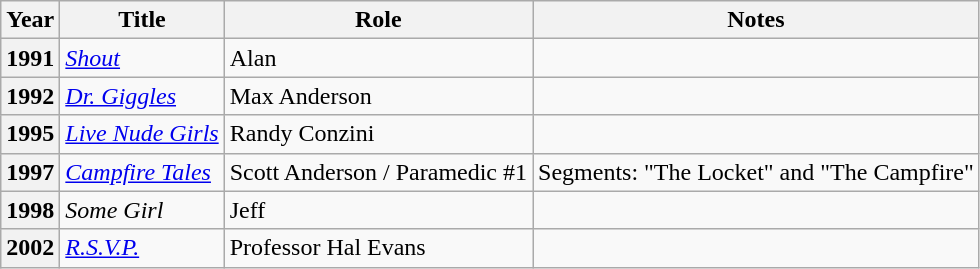<table class = "wikitable sortable">
<tr>
<th scope="col">Year</th>
<th scope="col">Title</th>
<th scope="col">Role</th>
<th scope="col" class = "unsortable">Notes</th>
</tr>
<tr>
<th scope="row">1991</th>
<td><em><a href='#'>Shout</a></em></td>
<td>Alan</td>
<td></td>
</tr>
<tr>
<th scope="row">1992</th>
<td><em><a href='#'>Dr. Giggles</a></em></td>
<td>Max Anderson</td>
<td></td>
</tr>
<tr>
<th scope="row">1995</th>
<td><em><a href='#'>Live Nude Girls</a></em></td>
<td>Randy Conzini</td>
<td></td>
</tr>
<tr>
<th scope="row">1997</th>
<td><em><a href='#'>Campfire Tales</a></em></td>
<td>Scott Anderson / Paramedic #1</td>
<td>Segments: "The Locket" and "The Campfire"</td>
</tr>
<tr>
<th scope="row">1998</th>
<td><em>Some Girl</em></td>
<td>Jeff</td>
<td></td>
</tr>
<tr>
<th scope="row">2002</th>
<td><em><a href='#'>R.S.V.P.</a></em></td>
<td>Professor Hal Evans</td>
<td></td>
</tr>
</table>
